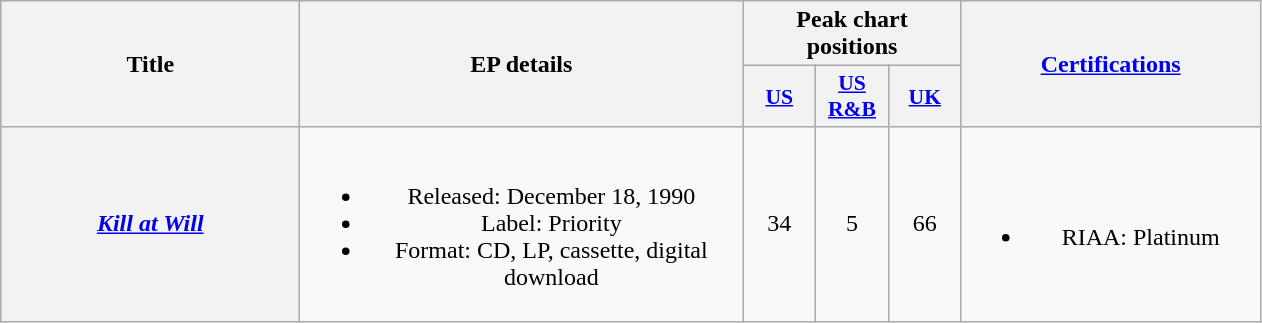<table class="wikitable plainrowheaders" style="text-align:center;">
<tr>
<th scope="col" rowspan="2" style="width:12em;">Title</th>
<th scope="col" rowspan="2" style="width:18em;">EP details</th>
<th scope="col" colspan="3">Peak chart positions</th>
<th scope="col" rowspan="2" style="width:12em;"><a href='#'>Certifications</a></th>
</tr>
<tr>
<th scope="col" style="width:2.9em;font-size:90%;"><a href='#'>US</a><br></th>
<th scope="col" style="width:2.9em;font-size:90%;"><a href='#'>US<br>R&B</a><br></th>
<th scope="col" style="width:2.9em;font-size:90%;"><a href='#'>UK</a><br></th>
</tr>
<tr>
<th scope="row"><em><a href='#'>Kill at Will</a></em></th>
<td><br><ul><li>Released: December 18, 1990</li><li>Label: Priority</li><li>Format: CD, LP, cassette, digital download</li></ul></td>
<td>34</td>
<td>5</td>
<td>66</td>
<td><br><ul><li>RIAA: Platinum</li></ul></td>
</tr>
</table>
